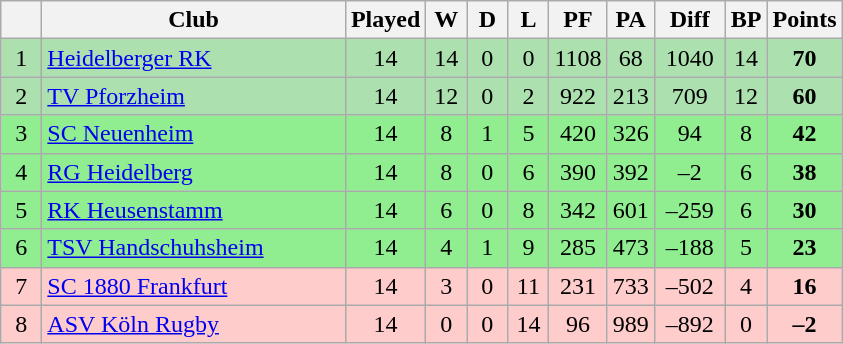<table class="wikitable" style="text-align: center;">
<tr>
<th bgcolor="#efefef" width="20"></th>
<th bgcolor="#efefef" width="195">Club</th>
<th bgcolor="#efefef" width="20">Played</th>
<th bgcolor="#efefef" width="20">W</th>
<th bgcolor="#efefef" width="20">D</th>
<th bgcolor="#efefef" width="20">L</th>
<th bgcolor="#efefef" width="20">PF</th>
<th bgcolor="#efefef" width="20">PA</th>
<th bgcolor="#efefef" width="40">Diff</th>
<th bgcolor="#efefef" width="20">BP</th>
<th bgcolor="#efefef" width="20">Points</th>
</tr>
<tr bgcolor=#ACE1AF align=center>
<td>1</td>
<td align=left><a href='#'>Heidelberger RK</a></td>
<td>14</td>
<td>14</td>
<td>0</td>
<td>0</td>
<td>1108</td>
<td>68</td>
<td>1040</td>
<td>14</td>
<td><strong>70</strong></td>
</tr>
<tr bgcolor=#ACE1AF align=center>
<td>2</td>
<td align=left><a href='#'>TV Pforzheim</a></td>
<td>14</td>
<td>12</td>
<td>0</td>
<td>2</td>
<td>922</td>
<td>213</td>
<td>709</td>
<td>12</td>
<td><strong>60</strong></td>
</tr>
<tr bgcolor="lightgreen" align=center>
<td>3</td>
<td align=left><a href='#'>SC Neuenheim</a></td>
<td>14</td>
<td>8</td>
<td>1</td>
<td>5</td>
<td>420</td>
<td>326</td>
<td>94</td>
<td>8</td>
<td><strong>42</strong></td>
</tr>
<tr bgcolor="lightgreen" align=center>
<td>4</td>
<td align=left><a href='#'>RG Heidelberg</a></td>
<td>14</td>
<td>8</td>
<td>0</td>
<td>6</td>
<td>390</td>
<td>392</td>
<td>–2</td>
<td>6</td>
<td><strong>38</strong></td>
</tr>
<tr bgcolor="lightgreen" align=center>
<td>5</td>
<td align=left><a href='#'>RK Heusenstamm</a></td>
<td>14</td>
<td>6</td>
<td>0</td>
<td>8</td>
<td>342</td>
<td>601</td>
<td>–259</td>
<td>6</td>
<td><strong>30</strong></td>
</tr>
<tr bgcolor="lightgreen" align=center>
<td>6</td>
<td align=left><a href='#'>TSV Handschuhsheim</a></td>
<td>14</td>
<td>4</td>
<td>1</td>
<td>9</td>
<td>285</td>
<td>473</td>
<td>–188</td>
<td>5</td>
<td><strong>23</strong></td>
</tr>
<tr bgcolor=#ffcccc align=center>
<td>7</td>
<td align=left><a href='#'>SC 1880 Frankfurt</a></td>
<td>14</td>
<td>3</td>
<td>0</td>
<td>11</td>
<td>231</td>
<td>733</td>
<td>–502</td>
<td>4</td>
<td><strong>16</strong></td>
</tr>
<tr bgcolor=#ffcccc align=center>
<td>8</td>
<td align=left><a href='#'>ASV Köln Rugby</a></td>
<td>14</td>
<td>0</td>
<td>0</td>
<td>14</td>
<td>96</td>
<td>989</td>
<td>–892</td>
<td>0</td>
<td><strong>–2</strong></td>
</tr>
</table>
